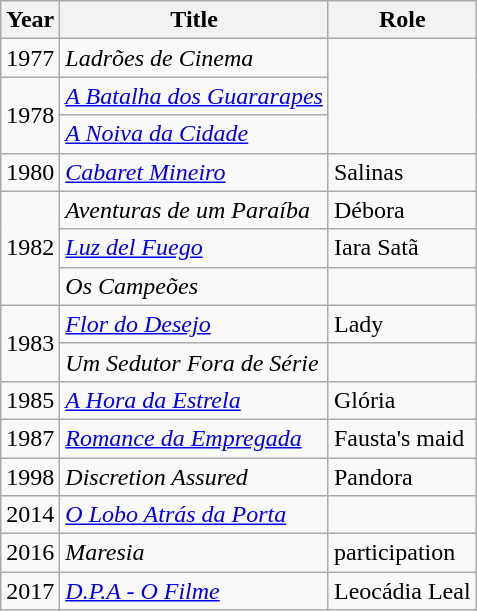<table class="wikitable">
<tr>
<th>Year</th>
<th>Title</th>
<th>Role</th>
</tr>
<tr>
<td>1977</td>
<td><em>Ladrões de Cinema</em></td>
<td rowspan="3"></td>
</tr>
<tr>
<td rowspan="2">1978</td>
<td><em><a href='#'>A Batalha dos Guararapes</a></em></td>
</tr>
<tr>
<td><em><a href='#'>A Noiva da Cidade</a></em></td>
</tr>
<tr>
<td>1980</td>
<td><em><a href='#'>Cabaret Mineiro</a></em></td>
<td>Salinas</td>
</tr>
<tr>
<td rowspan="3">1982</td>
<td><em>Aventuras de um Paraíba</em></td>
<td>Débora</td>
</tr>
<tr>
<td><em><a href='#'>Luz del Fuego</a></em></td>
<td>Iara Satã</td>
</tr>
<tr>
<td><em>Os Campeões</em></td>
<td></td>
</tr>
<tr>
<td rowspan="2">1983</td>
<td><em><a href='#'>Flor do Desejo</a></em></td>
<td>Lady</td>
</tr>
<tr>
<td><em>Um Sedutor Fora de Série</em></td>
<td></td>
</tr>
<tr>
<td>1985</td>
<td><em><a href='#'>A Hora da Estrela</a></em></td>
<td>Glória</td>
</tr>
<tr>
<td>1987</td>
<td><em><a href='#'>Romance da Empregada</a></em></td>
<td>Fausta's maid</td>
</tr>
<tr>
<td>1998</td>
<td><em>Discretion Assured</em></td>
<td>Pandora</td>
</tr>
<tr>
<td>2014</td>
<td><em><a href='#'>O Lobo Atrás da Porta</a></em></td>
<td></td>
</tr>
<tr>
<td>2016</td>
<td><em>Maresia</em></td>
<td>participation</td>
</tr>
<tr>
<td>2017</td>
<td><em><a href='#'>D.P.A - O Filme</a></em></td>
<td>Leocádia Leal</td>
</tr>
</table>
